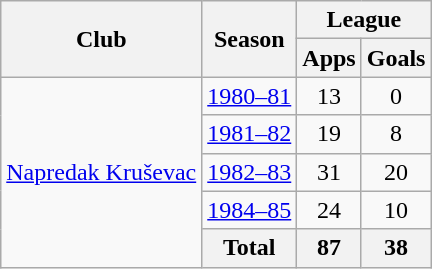<table class="wikitable" style="text-align:center">
<tr>
<th rowspan="2">Club</th>
<th rowspan="2">Season</th>
<th colspan="2">League</th>
</tr>
<tr>
<th>Apps</th>
<th>Goals</th>
</tr>
<tr>
<td rowspan="5"><a href='#'>Napredak Kruševac</a></td>
<td><a href='#'>1980–81</a></td>
<td>13</td>
<td>0</td>
</tr>
<tr>
<td><a href='#'>1981–82</a></td>
<td>19</td>
<td>8</td>
</tr>
<tr>
<td><a href='#'>1982–83</a></td>
<td>31</td>
<td>20</td>
</tr>
<tr>
<td><a href='#'>1984–85</a></td>
<td>24</td>
<td>10</td>
</tr>
<tr>
<th>Total</th>
<th>87</th>
<th>38</th>
</tr>
</table>
